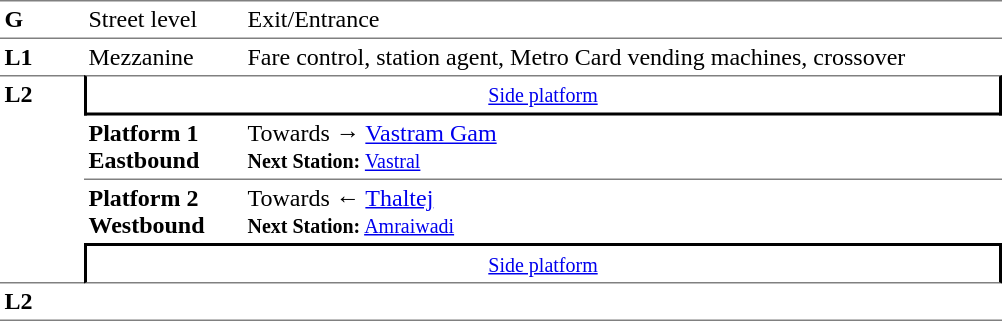<table table border=0 cellspacing=0 cellpadding=3>
<tr>
<td style="border-bottom:solid 1px gray;border-top:solid 1px gray;" width=50 valign=top><strong>G</strong></td>
<td style="border-top:solid 1px gray;border-bottom:solid 1px gray;" width=100 valign=top>Street level</td>
<td style="border-top:solid 1px gray;border-bottom:solid 1px gray;" width=500 valign=top>Exit/Entrance</td>
</tr>
<tr>
<td valign=top><strong>L1</strong></td>
<td valign=top>Mezzanine</td>
<td valign=top>Fare control, station agent, Metro Card vending machines, crossover<br></td>
</tr>
<tr>
<td style="border-top:solid 1px gray;border-bottom:solid 1px gray;" width=50 rowspan=4 valign=top><strong>L2</strong></td>
<td style="border-top:solid 1px gray;border-right:solid 2px black;border-left:solid 2px black;border-bottom:solid 2px black;text-align:center;" colspan=2><small><a href='#'>Side platform</a></small></td>
</tr>
<tr>
<td style="border-bottom:solid 1px gray;" width=100><span><strong>Platform 1</strong><br><strong>Eastbound</strong></span></td>
<td style="border-bottom:solid 1px gray;" width=500>Towards → <a href='#'>Vastram Gam</a><br><small><strong>Next Station:</strong> <a href='#'>Vastral</a></small></td>
</tr>
<tr>
<td><span><strong>Platform 2</strong><br><strong>Westbound</strong></span></td>
<td>Towards ← <a href='#'>Thaltej</a><br><small><strong>Next Station:</strong> <a href='#'>Amraiwadi</a></small></td>
</tr>
<tr>
<td style="border-top:solid 2px black;border-right:solid 2px black;border-left:solid 2px black;border-bottom:solid 1px gray;" colspan=2  align=center><small><a href='#'>Side platform</a></small></td>
</tr>
<tr>
<td style="border-bottom:solid 1px gray;" width=50 rowspan=2 valign=top><strong>L2</strong></td>
<td style="border-bottom:solid 1px gray;" width=100></td>
<td style="border-bottom:solid 1px gray;" width=500></td>
</tr>
<tr>
</tr>
</table>
